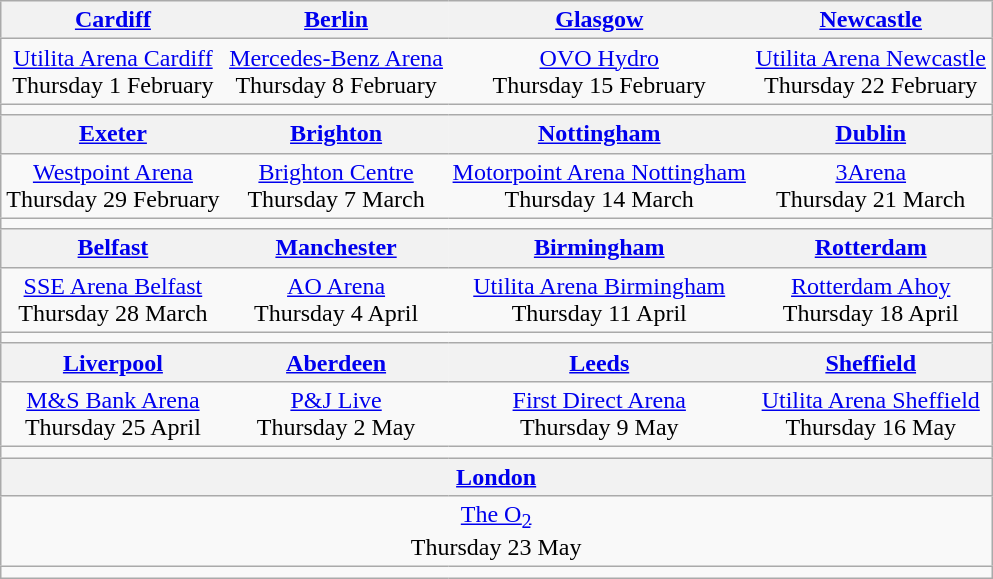<table class="wikitable" style="text-align:center;">
<tr>
<th style="border-left:none; border-right:none;"> <a href='#'>Cardiff</a></th>
<th style="border-left:none; border-right:none;"> <a href='#'>Berlin</a></th>
<th style="border-left:none; border-right:none;"> <a href='#'>Glasgow</a></th>
<th style="border-left:none; border-right:none;"> <a href='#'>Newcastle</a></th>
</tr>
<tr>
<td style="border-left:none; border-right:none;"><a href='#'>Utilita Arena Cardiff</a><br>Thursday 1 February</td>
<td style="border-left:none; border-right:none;"><a href='#'>Mercedes-Benz Arena</a><br>Thursday 8 February</td>
<td style="border-left:none; border-right:none;"><a href='#'>OVO Hydro</a><br>Thursday 15 February</td>
<td style="border-left:none; border-right:none;"><a href='#'>Utilita Arena Newcastle</a><br>Thursday 22 February</td>
</tr>
<tr>
<td style="border:none;"></td>
<td style="border:none;"></td>
<td style="border:none;"></td>
<td style="border:none;"></td>
</tr>
<tr>
<th style="border-left:none; border-right:none;"> <a href='#'>Exeter</a></th>
<th style="border-left:none; border-right:none;"> <a href='#'>Brighton</a></th>
<th style="border-left:none; border-right:none;"> <a href='#'>Nottingham</a></th>
<th style="border-left:none; border-right:none;"> <a href='#'>Dublin</a></th>
</tr>
<tr>
<td style="border-left:none; border-right:none;"><a href='#'>Westpoint Arena</a><br>Thursday 29 February</td>
<td style="border-left:none; border-right:none;"><a href='#'>Brighton Centre</a><br>Thursday 7 March</td>
<td style="border-left:none; border-right:none;"><a href='#'>Motorpoint Arena Nottingham</a><br>Thursday 14 March</td>
<td style="border-left:none; border-right:none;"><a href='#'>3Arena</a><br>Thursday 21 March</td>
</tr>
<tr>
<td style="border:none;"></td>
<td style="border:none;"></td>
<td style="border:none;"></td>
<td style="border:none;"></td>
</tr>
<tr>
<th style="border-left:none; border-right:none;"> <a href='#'>Belfast</a></th>
<th style="border-left:none; border-right:none;"> <a href='#'>Manchester</a></th>
<th style="border-left:none; border-right:none;"> <a href='#'>Birmingham</a></th>
<th style="border-left:none; border-right:none;"> <a href='#'>Rotterdam</a></th>
</tr>
<tr>
<td style="border-left:none; border-right:none;"><a href='#'>SSE Arena Belfast</a><br>Thursday 28 March</td>
<td style="border-left:none; border-right:none;"><a href='#'>AO Arena</a><br>Thursday 4 April</td>
<td style="border-left:none; border-right:none;"><a href='#'>Utilita Arena Birmingham</a><br>Thursday 11 April</td>
<td style="border-left:none; border-right:none;"><a href='#'>Rotterdam Ahoy</a><br>Thursday 18 April</td>
</tr>
<tr>
<td style="border:none;"></td>
<td style="border:none;"></td>
<td style="border:none;"></td>
<td style="border:none;"></td>
</tr>
<tr>
<th style="border-left:none; border-right:none;"> <a href='#'>Liverpool</a></th>
<th style="border-left:none; border-right:none;"> <a href='#'>Aberdeen</a></th>
<th style="border-left:none; border-right:none;"> <a href='#'>Leeds</a></th>
<th style="border-left:none; border-right:none;"> <a href='#'>Sheffield</a></th>
</tr>
<tr>
<td style="border-left:none; border-right:none;"><a href='#'>M&S Bank Arena</a><br>Thursday 25 April</td>
<td style="border-left:none; border-right:none;"><a href='#'>P&J Live</a><br>Thursday 2 May</td>
<td style="border-left:none; border-right:none;"><a href='#'>First Direct Arena</a><br>Thursday 9 May</td>
<td style="border-left:none; border-right:none;"><a href='#'>Utilita Arena Sheffield</a><br>Thursday 16 May</td>
</tr>
<tr>
<td style="border:none;"></td>
<td style="border:none;"></td>
<td style="border:none;"></td>
<td style="border:none;"></td>
</tr>
<tr>
<th style="border-left:none; border-right:none;" colspan=4> <a href='#'>London</a></th>
</tr>
<tr>
<td style="border-left:none; border-right:none;" colspan=4><a href='#'>The O<sub>2</sub></a><br>Thursday 23 May</td>
</tr>
<tr>
<td style="border:none;" colspan=4></td>
</tr>
</table>
